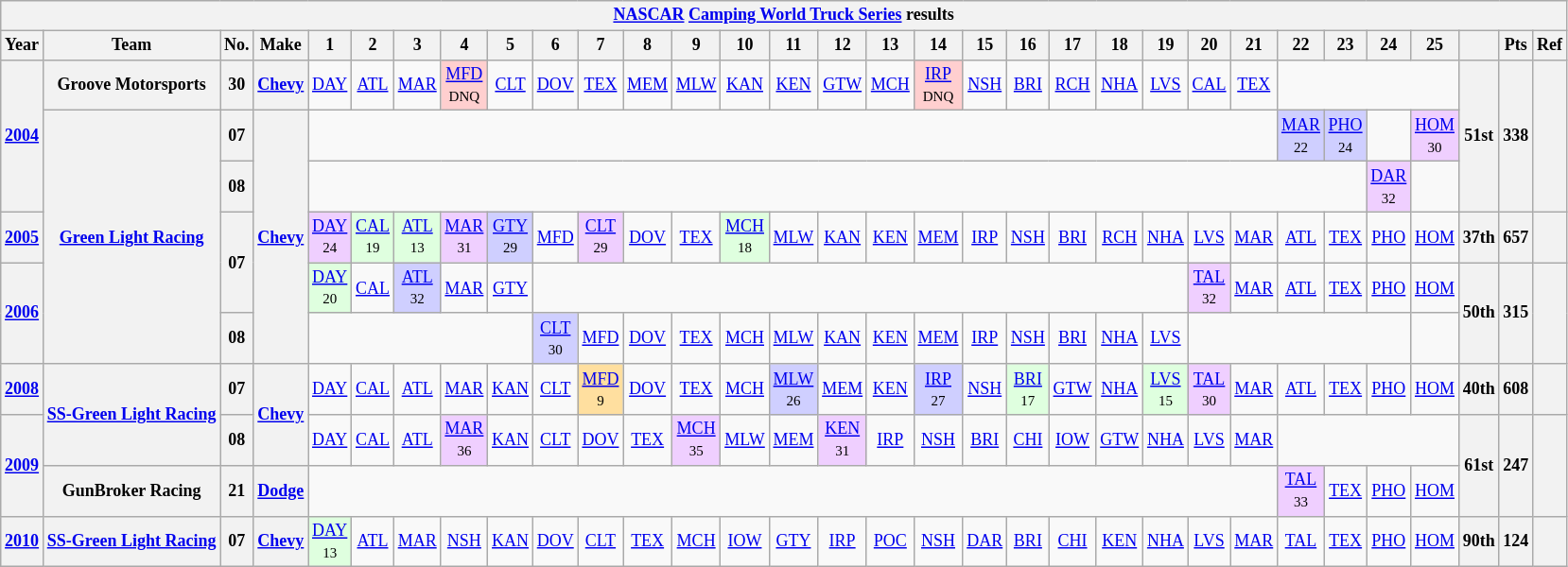<table class="wikitable" style="text-align:center; font-size:75%">
<tr>
<th colspan=45><a href='#'>NASCAR</a> <a href='#'>Camping World Truck Series</a> results</th>
</tr>
<tr>
<th>Year</th>
<th>Team</th>
<th>No.</th>
<th>Make</th>
<th>1</th>
<th>2</th>
<th>3</th>
<th>4</th>
<th>5</th>
<th>6</th>
<th>7</th>
<th>8</th>
<th>9</th>
<th>10</th>
<th>11</th>
<th>12</th>
<th>13</th>
<th>14</th>
<th>15</th>
<th>16</th>
<th>17</th>
<th>18</th>
<th>19</th>
<th>20</th>
<th>21</th>
<th>22</th>
<th>23</th>
<th>24</th>
<th>25</th>
<th></th>
<th>Pts</th>
<th>Ref</th>
</tr>
<tr>
<th rowspan=3><a href='#'>2004</a></th>
<th>Groove Motorsports</th>
<th>30</th>
<th><a href='#'>Chevy</a></th>
<td><a href='#'>DAY</a></td>
<td><a href='#'>ATL</a></td>
<td><a href='#'>MAR</a></td>
<td style="background:#FFCFCF;"><a href='#'>MFD</a><br><small>DNQ</small></td>
<td><a href='#'>CLT</a></td>
<td><a href='#'>DOV</a></td>
<td><a href='#'>TEX</a></td>
<td><a href='#'>MEM</a></td>
<td><a href='#'>MLW</a></td>
<td><a href='#'>KAN</a></td>
<td><a href='#'>KEN</a></td>
<td><a href='#'>GTW</a></td>
<td><a href='#'>MCH</a></td>
<td style="background:#FFCFCF;"><a href='#'>IRP</a><br><small>DNQ</small></td>
<td><a href='#'>NSH</a></td>
<td><a href='#'>BRI</a></td>
<td><a href='#'>RCH</a></td>
<td><a href='#'>NHA</a></td>
<td><a href='#'>LVS</a></td>
<td><a href='#'>CAL</a></td>
<td><a href='#'>TEX</a></td>
<td colspan=4></td>
<th rowspan=3>51st</th>
<th rowspan=3>338</th>
<th rowspan=3></th>
</tr>
<tr>
<th rowspan=5><a href='#'>Green Light Racing</a></th>
<th>07</th>
<th rowspan=5><a href='#'>Chevy</a></th>
<td colspan=21></td>
<td style="background:#CFCFFF;"><a href='#'>MAR</a><br><small>22</small></td>
<td style="background:#CFCFFF;"><a href='#'>PHO</a><br><small>24</small></td>
<td></td>
<td style="background:#EFCFFF;"><a href='#'>HOM</a><br><small>30</small></td>
</tr>
<tr>
<th>08</th>
<td colspan=23></td>
<td style="background:#EFCFFF;"><a href='#'>DAR</a><br><small>32</small></td>
<td></td>
</tr>
<tr>
<th><a href='#'>2005</a></th>
<th rowspan=2>07</th>
<td style="background:#EFCFFF;"><a href='#'>DAY</a><br><small>24</small></td>
<td style="background:#DFFFDF;"><a href='#'>CAL</a><br><small>19</small></td>
<td style="background:#DFFFDF;"><a href='#'>ATL</a><br><small>13</small></td>
<td style="background:#EFCFFF;"><a href='#'>MAR</a><br><small>31</small></td>
<td style="background:#CFCFFF;"><a href='#'>GTY</a><br><small>29</small></td>
<td><a href='#'>MFD</a></td>
<td style="background:#EFCFFF;"><a href='#'>CLT</a><br><small>29</small></td>
<td><a href='#'>DOV</a></td>
<td><a href='#'>TEX</a></td>
<td style="background:#DFFFDF;"><a href='#'>MCH</a><br><small>18</small></td>
<td><a href='#'>MLW</a></td>
<td><a href='#'>KAN</a></td>
<td><a href='#'>KEN</a></td>
<td><a href='#'>MEM</a></td>
<td><a href='#'>IRP</a></td>
<td><a href='#'>NSH</a></td>
<td><a href='#'>BRI</a></td>
<td><a href='#'>RCH</a></td>
<td><a href='#'>NHA</a></td>
<td><a href='#'>LVS</a></td>
<td><a href='#'>MAR</a></td>
<td><a href='#'>ATL</a></td>
<td><a href='#'>TEX</a></td>
<td><a href='#'>PHO</a></td>
<td><a href='#'>HOM</a></td>
<th>37th</th>
<th>657</th>
<th></th>
</tr>
<tr>
<th rowspan=2><a href='#'>2006</a></th>
<td style="background:#DFFFDF;"><a href='#'>DAY</a><br><small>20</small></td>
<td><a href='#'>CAL</a></td>
<td style="background:#CFCFFF;"><a href='#'>ATL</a><br><small>32</small></td>
<td><a href='#'>MAR</a></td>
<td><a href='#'>GTY</a></td>
<td colspan=14></td>
<td style="background:#EFCFFF;"><a href='#'>TAL</a><br><small>32</small></td>
<td><a href='#'>MAR</a></td>
<td><a href='#'>ATL</a></td>
<td><a href='#'>TEX</a></td>
<td><a href='#'>PHO</a></td>
<td><a href='#'>HOM</a></td>
<th rowspan=2>50th</th>
<th rowspan=2>315</th>
<th rowspan=2></th>
</tr>
<tr>
<th>08</th>
<td colspan=5></td>
<td style="background:#CFCFFF;"><a href='#'>CLT</a><br><small>30</small></td>
<td><a href='#'>MFD</a></td>
<td><a href='#'>DOV</a></td>
<td><a href='#'>TEX</a></td>
<td><a href='#'>MCH</a></td>
<td><a href='#'>MLW</a></td>
<td><a href='#'>KAN</a></td>
<td><a href='#'>KEN</a></td>
<td><a href='#'>MEM</a></td>
<td><a href='#'>IRP</a></td>
<td><a href='#'>NSH</a></td>
<td><a href='#'>BRI</a></td>
<td><a href='#'>NHA</a></td>
<td><a href='#'>LVS</a></td>
<td colspan=5></td>
</tr>
<tr>
<th><a href='#'>2008</a></th>
<th rowspan=2><a href='#'>SS-Green Light Racing</a></th>
<th>07</th>
<th rowspan=2><a href='#'>Chevy</a></th>
<td><a href='#'>DAY</a></td>
<td><a href='#'>CAL</a></td>
<td><a href='#'>ATL</a></td>
<td><a href='#'>MAR</a></td>
<td><a href='#'>KAN</a></td>
<td><a href='#'>CLT</a></td>
<td style="background:#FFDF9F;"><a href='#'>MFD</a><br><small>9</small></td>
<td><a href='#'>DOV</a></td>
<td><a href='#'>TEX</a></td>
<td><a href='#'>MCH</a></td>
<td style="background:#CFCFFF;"><a href='#'>MLW</a><br><small>26</small></td>
<td><a href='#'>MEM</a></td>
<td><a href='#'>KEN</a></td>
<td style="background:#CFCFFF;"><a href='#'>IRP</a><br><small>27</small></td>
<td><a href='#'>NSH</a></td>
<td style="background:#DFFFDF;"><a href='#'>BRI</a><br><small>17</small></td>
<td><a href='#'>GTW</a></td>
<td><a href='#'>NHA</a></td>
<td style="background:#DFFFDF;"><a href='#'>LVS</a><br><small>15</small></td>
<td style="background:#EFCFFF;"><a href='#'>TAL</a><br><small>30</small></td>
<td><a href='#'>MAR</a></td>
<td><a href='#'>ATL</a></td>
<td><a href='#'>TEX</a></td>
<td><a href='#'>PHO</a></td>
<td><a href='#'>HOM</a></td>
<th>40th</th>
<th>608</th>
<th></th>
</tr>
<tr>
<th rowspan=2><a href='#'>2009</a></th>
<th>08</th>
<td><a href='#'>DAY</a></td>
<td><a href='#'>CAL</a></td>
<td><a href='#'>ATL</a></td>
<td style="background:#EFCFFF;"><a href='#'>MAR</a><br><small>36</small></td>
<td><a href='#'>KAN</a></td>
<td><a href='#'>CLT</a></td>
<td><a href='#'>DOV</a></td>
<td><a href='#'>TEX</a></td>
<td style="background:#EFCFFF;"><a href='#'>MCH</a><br><small>35</small></td>
<td><a href='#'>MLW</a></td>
<td><a href='#'>MEM</a></td>
<td style="background:#EFCFFF;"><a href='#'>KEN</a><br><small>31</small></td>
<td><a href='#'>IRP</a></td>
<td><a href='#'>NSH</a></td>
<td><a href='#'>BRI</a></td>
<td><a href='#'>CHI</a></td>
<td><a href='#'>IOW</a></td>
<td><a href='#'>GTW</a></td>
<td><a href='#'>NHA</a></td>
<td><a href='#'>LVS</a></td>
<td><a href='#'>MAR</a></td>
<td colspan=4></td>
<th rowspan=2>61st</th>
<th rowspan=2>247</th>
<th rowspan=2></th>
</tr>
<tr>
<th>GunBroker Racing</th>
<th>21</th>
<th><a href='#'>Dodge</a></th>
<td colspan=21></td>
<td style="background:#EFCFFF;"><a href='#'>TAL</a><br><small>33</small></td>
<td><a href='#'>TEX</a></td>
<td><a href='#'>PHO</a></td>
<td><a href='#'>HOM</a></td>
</tr>
<tr>
<th><a href='#'>2010</a></th>
<th><a href='#'>SS-Green Light Racing</a></th>
<th>07</th>
<th><a href='#'>Chevy</a></th>
<td style="background:#DFFFDF;"><a href='#'>DAY</a><br><small>13</small></td>
<td><a href='#'>ATL</a></td>
<td><a href='#'>MAR</a></td>
<td><a href='#'>NSH</a></td>
<td><a href='#'>KAN</a></td>
<td><a href='#'>DOV</a></td>
<td><a href='#'>CLT</a></td>
<td><a href='#'>TEX</a></td>
<td><a href='#'>MCH</a></td>
<td><a href='#'>IOW</a></td>
<td><a href='#'>GTY</a></td>
<td><a href='#'>IRP</a></td>
<td><a href='#'>POC</a></td>
<td><a href='#'>NSH</a></td>
<td><a href='#'>DAR</a></td>
<td><a href='#'>BRI</a></td>
<td><a href='#'>CHI</a></td>
<td><a href='#'>KEN</a></td>
<td><a href='#'>NHA</a></td>
<td><a href='#'>LVS</a></td>
<td><a href='#'>MAR</a></td>
<td><a href='#'>TAL</a></td>
<td><a href='#'>TEX</a></td>
<td><a href='#'>PHO</a></td>
<td><a href='#'>HOM</a></td>
<th>90th</th>
<th>124</th>
<th></th>
</tr>
</table>
